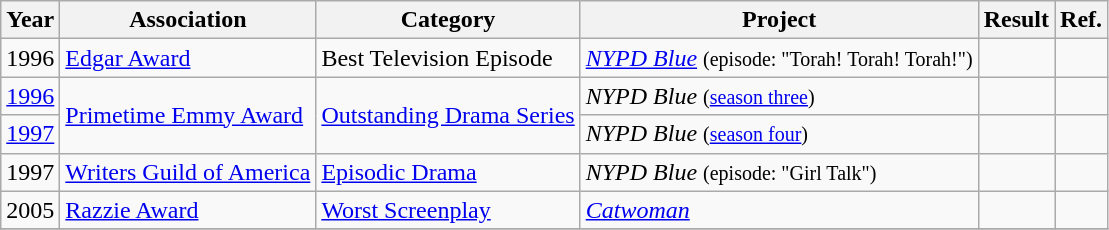<table class="wikitable sortable">
<tr>
<th>Year</th>
<th>Association</th>
<th>Category</th>
<th>Project</th>
<th>Result</th>
<th class=unsortable>Ref.</th>
</tr>
<tr>
<td>1996</td>
<td><a href='#'>Edgar Award</a></td>
<td>Best Television Episode</td>
<td><em><a href='#'>NYPD Blue</a></em> <small> (episode: "Torah! Torah! Torah!") </small></td>
<td></td>
<td></td>
</tr>
<tr>
<td><a href='#'>1996</a></td>
<td rowspan=2><a href='#'>Primetime Emmy Award</a></td>
<td rowspan=2><a href='#'>Outstanding Drama Series</a></td>
<td><em>NYPD Blue</em> <small> (<a href='#'>season three</a>) </small></td>
<td></td>
<td></td>
</tr>
<tr>
<td><a href='#'>1997</a></td>
<td><em>NYPD Blue</em> <small> (<a href='#'>season four</a>) </small></td>
<td></td>
<td></td>
</tr>
<tr>
<td>1997</td>
<td><a href='#'>Writers Guild of America</a></td>
<td><a href='#'>Episodic Drama</a></td>
<td><em>NYPD Blue</em> <small> (episode: "Girl Talk") </small></td>
<td></td>
<td></td>
</tr>
<tr>
<td>2005</td>
<td><a href='#'>Razzie Award</a></td>
<td><a href='#'>Worst Screenplay</a></td>
<td><em><a href='#'>Catwoman</a></em></td>
<td></td>
<td></td>
</tr>
<tr>
</tr>
</table>
